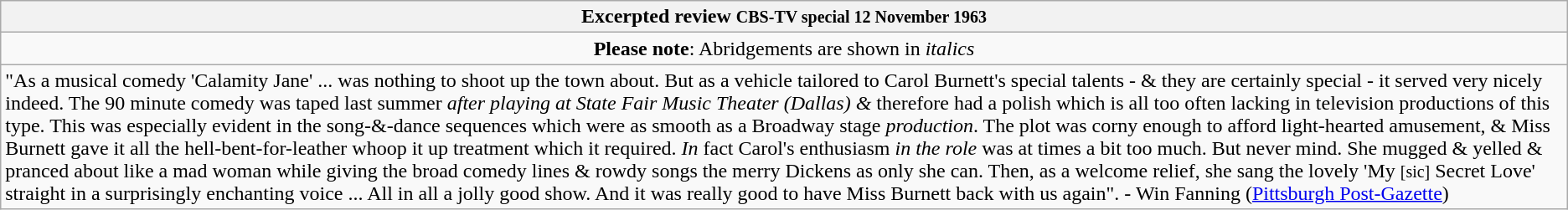<table class="wikitable floatright collapsible collapsed">
<tr>
<th>Excerpted review <small>CBS-TV special 12 November 1963</small></th>
</tr>
<tr>
<td style="text-align:center;"><strong>Please note</strong>: Abridgements are shown in <em>italics</em></td>
</tr>
<tr>
<td>"As a musical comedy 'Calamity Jane' ... was nothing to shoot up the town about. But as a vehicle tailored to Carol Burnett's special talents - & they are certainly special - it served very nicely indeed. The 90 minute comedy was taped last summer <em>after playing at State Fair Music Theater (Dallas) &</em> therefore had a polish which is all too often lacking in television productions of this type. This was especially evident in the song-&-dance sequences which were as smooth as a Broadway stage <em>production</em>. The plot was corny enough to afford light-hearted amusement, & Miss Burnett gave it all the hell-bent-for-leather whoop it up treatment which it required. <em>In</em> fact Carol's enthusiasm <em>in the role</em> was at times a bit too much. But never mind. She mugged & yelled & pranced about like a mad woman while giving the broad comedy lines & rowdy songs the merry Dickens as only she can. Then, as a welcome relief, she sang the lovely 'My <small>[sic]</small> Secret Love' straight in a surprisingly enchanting voice ... All in all a jolly good show. And it was really good to have Miss Burnett back with us again". - Win Fanning (<a href='#'>Pittsburgh Post-Gazette</a>) </td>
</tr>
</table>
